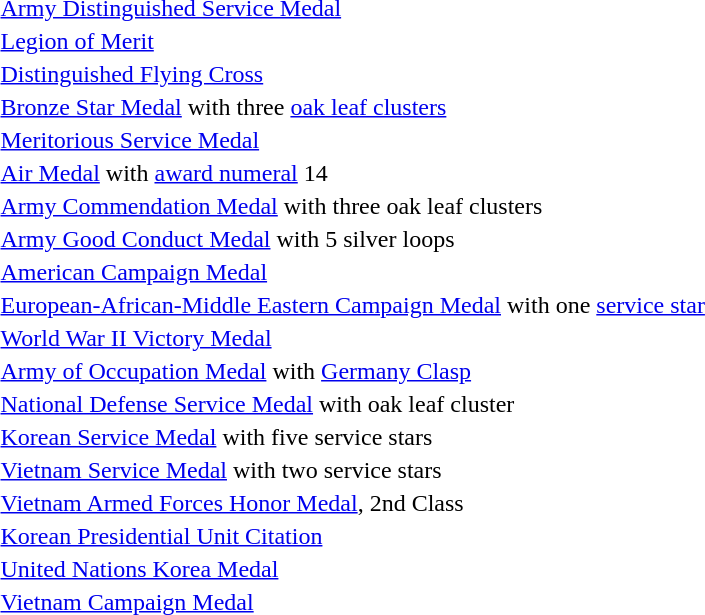<table>
<tr>
<td></td>
<td><a href='#'>Army Distinguished Service Medal</a></td>
</tr>
<tr>
<td></td>
<td><a href='#'>Legion of Merit</a></td>
</tr>
<tr>
<td></td>
<td><a href='#'>Distinguished Flying Cross</a></td>
</tr>
<tr>
<td></td>
<td><a href='#'>Bronze Star Medal</a> with three <a href='#'>oak leaf clusters</a></td>
</tr>
<tr>
<td></td>
<td><a href='#'>Meritorious Service Medal</a></td>
</tr>
<tr>
<td><span></span><span></span></td>
<td><a href='#'>Air Medal</a> with <a href='#'>award numeral</a> 14</td>
</tr>
<tr>
<td></td>
<td><a href='#'>Army Commendation Medal</a> with three oak leaf clusters</td>
</tr>
<tr>
<td></td>
<td><a href='#'>Army Good Conduct Medal</a> with 5 silver loops</td>
</tr>
<tr>
<td></td>
<td><a href='#'>American Campaign Medal</a></td>
</tr>
<tr>
<td></td>
<td><a href='#'>European-African-Middle Eastern Campaign Medal</a> with one <a href='#'>service star</a></td>
</tr>
<tr>
<td></td>
<td><a href='#'>World War II Victory Medal</a></td>
</tr>
<tr>
<td></td>
<td><a href='#'>Army of Occupation Medal</a> with <a href='#'>Germany Clasp</a></td>
</tr>
<tr>
<td></td>
<td><a href='#'>National Defense Service Medal</a> with oak leaf cluster</td>
</tr>
<tr>
<td></td>
<td><a href='#'>Korean Service Medal</a> with five service stars</td>
</tr>
<tr>
<td></td>
<td><a href='#'>Vietnam Service Medal</a> with two service stars</td>
</tr>
<tr>
<td></td>
<td><a href='#'>Vietnam Armed Forces Honor Medal</a>, 2nd Class</td>
</tr>
<tr>
<td></td>
<td><a href='#'>Korean Presidential Unit Citation</a></td>
</tr>
<tr>
<td></td>
<td><a href='#'>United Nations Korea Medal</a></td>
</tr>
<tr>
<td></td>
<td><a href='#'>Vietnam Campaign Medal</a></td>
</tr>
</table>
